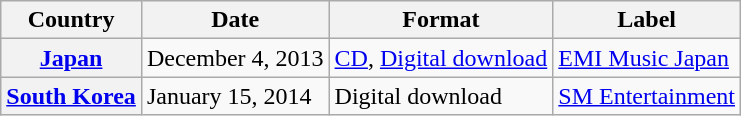<table class="wikitable plainrowheaders">
<tr>
<th scope="col">Country</th>
<th>Date</th>
<th>Format</th>
<th>Label</th>
</tr>
<tr>
<th scope="row" rowspan="1"><a href='#'>Japan</a></th>
<td>December 4, 2013</td>
<td><a href='#'>CD</a>, <a href='#'>Digital download</a></td>
<td><a href='#'>EMI Music Japan</a></td>
</tr>
<tr>
<th scope="row" rowspan="1"><a href='#'>South Korea</a></th>
<td>January 15, 2014</td>
<td>Digital download</td>
<td><a href='#'>SM Entertainment</a></td>
</tr>
</table>
